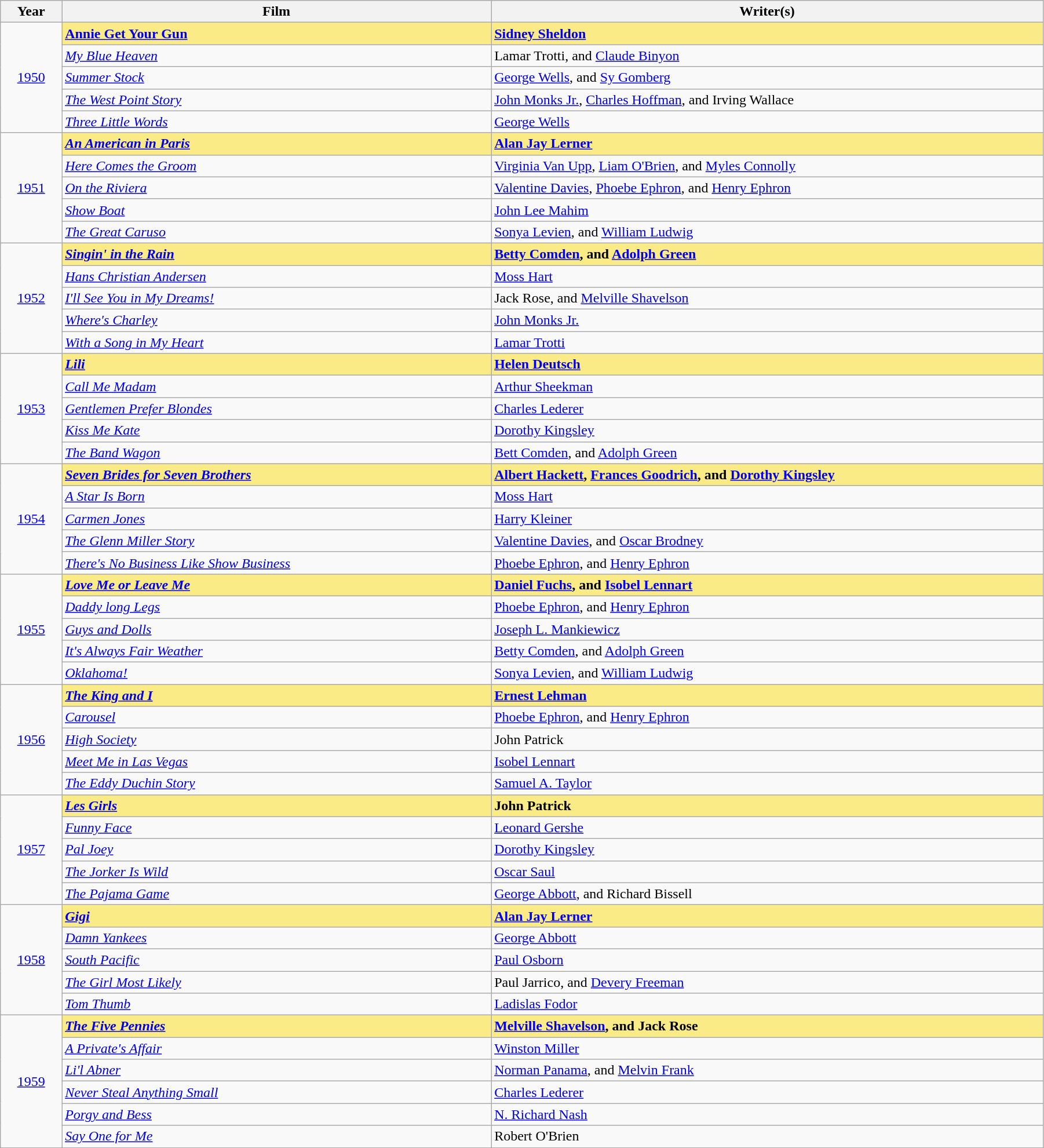<table class="wikitable" width="95%" cellpadding="5">
<tr>
<th width="5%">Year</th>
<th width="35%">Film</th>
<th width="45%">Writer(s)</th>
</tr>
<tr>
<td rowspan="5" style="text-align:center;"><a href='#'>1950</a><br></td>
<td style="background:#FAEB86"><strong><a href='#'>Annie Get Your Gun</a></strong></td>
<td style="background:#FAEB86"><strong><a href='#'>Sidney Sheldon</a></strong></td>
</tr>
<tr>
<td><em><a href='#'>My Blue Heaven</a></em></td>
<td>Lamar Trotti, and <a href='#'>Claude Binyon</a></td>
</tr>
<tr>
<td><em><a href='#'>Summer Stock</a></em></td>
<td><a href='#'>George Wells</a>, and <a href='#'>Sy Gomberg</a></td>
</tr>
<tr>
<td><em><a href='#'>The West Point Story</a></em></td>
<td><a href='#'>John Monks Jr.</a>, <a href='#'>Charles Hoffman</a>, and Irving Wallace</td>
</tr>
<tr>
<td><em><a href='#'>Three Little Words</a></em></td>
<td><a href='#'>George Wells</a></td>
</tr>
<tr>
<td rowspan="5" style="text-align:center;"><a href='#'>1951</a><br></td>
<td style="background:#FAEB86"><strong><em><a href='#'>An American in Paris</a></em></strong></td>
<td style="background:#FAEB86"><strong><a href='#'>Alan Jay Lerner</a></strong></td>
</tr>
<tr>
<td><em><a href='#'>Here Comes the Groom</a></em></td>
<td><a href='#'>Virginia Van Upp</a>, <a href='#'>Liam O'Brien</a>, and <a href='#'>Myles Connolly</a></td>
</tr>
<tr>
<td><em><a href='#'>On the Riviera</a></em></td>
<td><a href='#'>Valentine Davies</a>, <a href='#'>Phoebe Ephron</a>, and <a href='#'>Henry Ephron</a></td>
</tr>
<tr>
<td><em><a href='#'>Show Boat</a></em></td>
<td><a href='#'>John Lee Mahim</a></td>
</tr>
<tr>
<td><em><a href='#'>The Great Caruso</a></em></td>
<td><a href='#'>Sonya Levien</a>, and <a href='#'>William Ludwig</a></td>
</tr>
<tr>
<td rowspan="5" style="text-align:center;"><a href='#'>1952</a><br></td>
<td style="background:#FAEB86"><strong><em><a href='#'>Singin' in the Rain</a></em></strong></td>
<td style="background:#FAEB86"><strong><a href='#'>Betty Comden</a>, and <a href='#'>Adolph Green</a></strong></td>
</tr>
<tr>
<td><em><a href='#'>Hans Christian Andersen</a></em></td>
<td><a href='#'>Moss Hart</a></td>
</tr>
<tr>
<td><em><a href='#'>I'll See You in My Dreams!</a></em></td>
<td>Jack Rose, and <a href='#'>Melville Shavelson</a></td>
</tr>
<tr>
<td><em><a href='#'>Where's Charley</a></em></td>
<td><a href='#'>John Monks Jr.</a></td>
</tr>
<tr>
<td><em><a href='#'>With a Song in My Heart</a></em></td>
<td><a href='#'>Lamar Trotti</a></td>
</tr>
<tr>
<td rowspan="5" style="text-align:center;"><a href='#'>1953</a><br></td>
<td style="background:#FAEB86"><strong><em><a href='#'>Lili</a></em></strong></td>
<td style="background:#FAEB86"><strong><a href='#'>Helen Deutsch</a></strong></td>
</tr>
<tr>
<td><em><a href='#'>Call Me Madam</a></em></td>
<td><a href='#'>Arthur Sheekman</a></td>
</tr>
<tr>
<td><em><a href='#'>Gentlemen Prefer Blondes</a></em></td>
<td><a href='#'>Charles Lederer</a></td>
</tr>
<tr>
<td><em><a href='#'>Kiss Me Kate</a></em></td>
<td><a href='#'>Dorothy Kingsley</a></td>
</tr>
<tr>
<td><em><a href='#'>The Band Wagon</a></em></td>
<td><a href='#'>Bett Comden</a>, and <a href='#'>Adolph Green</a></td>
</tr>
<tr>
<td rowspan="5" style="text-align:center;"><a href='#'>1954</a><br></td>
<td style="background:#FAEB86"><strong><em><a href='#'>Seven Brides for Seven Brothers</a></em></strong></td>
<td style="background:#FAEB86"><strong><a href='#'>Albert Hackett</a>, <a href='#'>Frances Goodrich</a>, and <a href='#'>Dorothy Kingsley</a></strong></td>
</tr>
<tr>
<td><em><a href='#'>A Star Is Born</a></em></td>
<td><a href='#'>Moss Hart</a></td>
</tr>
<tr>
<td><em><a href='#'>Carmen Jones</a></em></td>
<td><a href='#'>Harry Kleiner</a></td>
</tr>
<tr>
<td><em><a href='#'>The Glenn Miller Story</a></em></td>
<td><a href='#'>Valentine Davies</a>, and <a href='#'>Oscar Brodney</a></td>
</tr>
<tr>
<td><em><a href='#'>There's No Business Like Show Business</a></em></td>
<td><a href='#'>Phoebe Ephron</a>, and <a href='#'>Henry Ephron</a></td>
</tr>
<tr>
<td rowspan="5" style="text-align:center;"><a href='#'>1955</a><br></td>
<td style="background:#FAEB86"><strong><em><a href='#'>Love Me or Leave Me</a></em></strong></td>
<td style="background:#FAEB86"><strong><a href='#'>Daniel Fuchs</a>, and <a href='#'>Isobel Lennart</a></strong></td>
</tr>
<tr>
<td><em><a href='#'>Daddy long Legs</a></em></td>
<td><a href='#'>Phoebe Ephron</a>, and <a href='#'>Henry Ephron</a></td>
</tr>
<tr>
<td><em><a href='#'>Guys and Dolls</a></em></td>
<td><a href='#'>Joseph L. Mankiewicz</a></td>
</tr>
<tr>
<td><em><a href='#'>It's Always Fair Weather</a></em></td>
<td><a href='#'>Betty Comden</a>, and <a href='#'>Adolph Green</a></td>
</tr>
<tr>
<td><em><a href='#'>Oklahoma!</a></em></td>
<td><a href='#'>Sonya Levien</a>, and <a href='#'>William Ludwig</a></td>
</tr>
<tr>
<td rowspan="5" style="text-align:center;"><a href='#'>1956</a><br></td>
<td style="background:#FAEB86"><strong><em><a href='#'>The King and I</a></em></strong></td>
<td style="background:#FAEB86"><strong><a href='#'>Ernest Lehman</a></strong></td>
</tr>
<tr>
<td><em><a href='#'>Carousel</a></em></td>
<td><a href='#'>Phoebe Ephron</a>, and <a href='#'>Henry Ephron</a></td>
</tr>
<tr>
<td><em><a href='#'>High Society</a></em></td>
<td>John Patrick</td>
</tr>
<tr>
<td><em><a href='#'>Meet Me in Las Vegas</a></em></td>
<td><a href='#'>Isobel Lennart</a></td>
</tr>
<tr>
<td><em><a href='#'>The Eddy Duchin Story</a></em></td>
<td><a href='#'>Samuel A. Taylor</a></td>
</tr>
<tr>
<td rowspan="5" style="text-align:center;"><a href='#'>1957</a><br></td>
<td style="background:#FAEB86"><strong><em><a href='#'>Les Girls</a></em></strong></td>
<td style="background:#FAEB86"><strong>John Patrick</strong></td>
</tr>
<tr>
<td><em><a href='#'>Funny Face</a></em></td>
<td><a href='#'>Leonard Gershe</a></td>
</tr>
<tr>
<td><em><a href='#'>Pal Joey</a></em></td>
<td><a href='#'>Dorothy Kingsley</a></td>
</tr>
<tr>
<td><em><a href='#'>The Jorker Is Wild</a></em></td>
<td><a href='#'>Oscar Saul</a></td>
</tr>
<tr>
<td><em><a href='#'>The Pajama Game</a></em></td>
<td><a href='#'>George Abbott</a>, and Richard Bissell</td>
</tr>
<tr>
<td rowspan="5" style="text-align:center;"><a href='#'>1958</a><br></td>
<td style="background:#FAEB86"><strong><em><a href='#'>Gigi</a></em></strong></td>
<td style="background:#FAEB86"><strong><a href='#'>Alan Jay Lerner</a></strong></td>
</tr>
<tr>
<td><em><a href='#'>Damn Yankees</a></em></td>
<td><a href='#'>George Abbott</a></td>
</tr>
<tr>
<td><em><a href='#'>South Pacific</a></em></td>
<td><a href='#'>Paul Osborn</a></td>
</tr>
<tr>
<td><em><a href='#'>The Girl Most Likely</a></em></td>
<td>Paul Jarrico, and <a href='#'>Devery Freeman</a></td>
</tr>
<tr>
<td><em><a href='#'>Tom Thumb</a></em></td>
<td><a href='#'>Ladislas Fodor</a></td>
</tr>
<tr>
<td rowspan="6" style="text-align:center;"><a href='#'>1959</a><br></td>
<td style="background:#FAEB86"><strong><em><a href='#'>The Five Pennies</a></em></strong></td>
<td style="background:#FAEB86"><strong><a href='#'>Melville Shavelson</a>, and Jack Rose</strong></td>
</tr>
<tr>
<td><em><a href='#'>A Private's Affair</a></em></td>
<td><a href='#'>Winston Miller</a></td>
</tr>
<tr>
<td><em><a href='#'>Li'l Abner</a></em></td>
<td><a href='#'>Norman Panama</a>, and <a href='#'>Melvin Frank</a></td>
</tr>
<tr>
<td><em><a href='#'>Never Steal Anything Small</a></em></td>
<td><a href='#'>Charles Lederer</a></td>
</tr>
<tr>
<td><em><a href='#'>Porgy and Bess</a></em></td>
<td><a href='#'>N. Richard Nash</a></td>
</tr>
<tr>
<td><em><a href='#'>Say One for Me</a></em></td>
<td>Robert O'Brien</td>
</tr>
<tr>
</tr>
</table>
